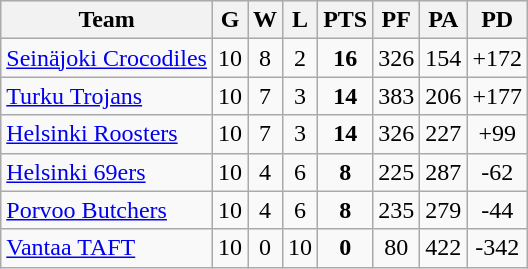<table class="wikitable" border="1">
<tr style="background:#efefef;">
<th>Team</th>
<th>G</th>
<th>W</th>
<th>L</th>
<th>PTS</th>
<th>PF</th>
<th>PA</th>
<th>PD</th>
</tr>
<tr style="text-align:center;">
<td align="left"><a href='#'>Seinäjoki Crocodiles</a></td>
<td>10</td>
<td>8</td>
<td>2</td>
<td><strong>16</strong></td>
<td>326</td>
<td>154</td>
<td>+172</td>
</tr>
<tr style="text-align:center;">
<td align="left"><a href='#'>Turku Trojans</a></td>
<td>10</td>
<td>7</td>
<td>3</td>
<td><strong>14</strong></td>
<td>383</td>
<td>206</td>
<td>+177</td>
</tr>
<tr style="text-align:center;">
<td align="left"><a href='#'>Helsinki Roosters</a></td>
<td>10</td>
<td>7</td>
<td>3</td>
<td><strong>14</strong></td>
<td>326</td>
<td>227</td>
<td>+99</td>
</tr>
<tr style="text-align:center;">
<td align="left"><a href='#'>Helsinki 69ers</a></td>
<td>10</td>
<td>4</td>
<td>6</td>
<td><strong>8</strong></td>
<td>225</td>
<td>287</td>
<td>-62</td>
</tr>
<tr style="text-align:center;">
<td align="left"><a href='#'>Porvoo Butchers</a></td>
<td>10</td>
<td>4</td>
<td>6</td>
<td><strong>8</strong></td>
<td>235</td>
<td>279</td>
<td>-44</td>
</tr>
<tr style="text-align:center;">
<td align="left"><a href='#'>Vantaa TAFT</a></td>
<td>10</td>
<td>0</td>
<td>10</td>
<td><strong>0</strong></td>
<td>80</td>
<td>422</td>
<td>-342</td>
</tr>
</table>
